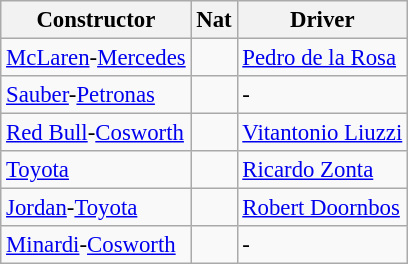<table class="wikitable" style="font-size: 95%">
<tr>
<th>Constructor</th>
<th>Nat</th>
<th>Driver</th>
</tr>
<tr>
<td><a href='#'>McLaren</a>-<a href='#'>Mercedes</a></td>
<td></td>
<td><a href='#'>Pedro de la Rosa</a></td>
</tr>
<tr>
<td><a href='#'>Sauber</a>-<a href='#'>Petronas</a></td>
<td></td>
<td>-</td>
</tr>
<tr>
<td><a href='#'>Red Bull</a>-<a href='#'>Cosworth</a></td>
<td></td>
<td><a href='#'>Vitantonio Liuzzi</a></td>
</tr>
<tr>
<td><a href='#'>Toyota</a></td>
<td></td>
<td><a href='#'>Ricardo Zonta</a></td>
</tr>
<tr>
<td><a href='#'>Jordan</a>-<a href='#'>Toyota</a></td>
<td></td>
<td><a href='#'>Robert Doornbos</a></td>
</tr>
<tr>
<td><a href='#'>Minardi</a>-<a href='#'>Cosworth</a></td>
<td></td>
<td>-</td>
</tr>
</table>
